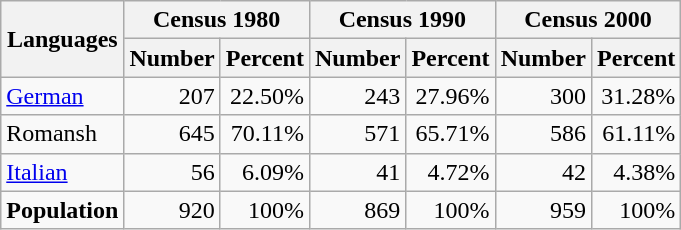<table class="wikitable">
<tr ---->
<th rowspan="2">Languages</th>
<th colspan="2">Census 1980</th>
<th colspan="2">Census 1990</th>
<th colspan="2">Census 2000</th>
</tr>
<tr ---->
<th>Number</th>
<th>Percent</th>
<th>Number</th>
<th>Percent</th>
<th>Number</th>
<th>Percent</th>
</tr>
<tr ---->
<td><a href='#'>German</a></td>
<td align=right>207</td>
<td align=right>22.50%</td>
<td align=right>243</td>
<td align=right>27.96%</td>
<td align=right>300</td>
<td align=right>31.28%</td>
</tr>
<tr ---->
<td>Romansh</td>
<td align=right>645</td>
<td align=right>70.11%</td>
<td align=right>571</td>
<td align=right>65.71%</td>
<td align=right>586</td>
<td align=right>61.11%</td>
</tr>
<tr ---->
<td><a href='#'>Italian</a></td>
<td align=right>56</td>
<td align=right>6.09%</td>
<td align=right>41</td>
<td align=right>4.72%</td>
<td align=right>42</td>
<td align=right>4.38%</td>
</tr>
<tr ---->
<td><strong>Population</strong></td>
<td align=right>920</td>
<td align=right>100%</td>
<td align=right>869</td>
<td align=right>100%</td>
<td align=right>959</td>
<td align=right>100%</td>
</tr>
</table>
